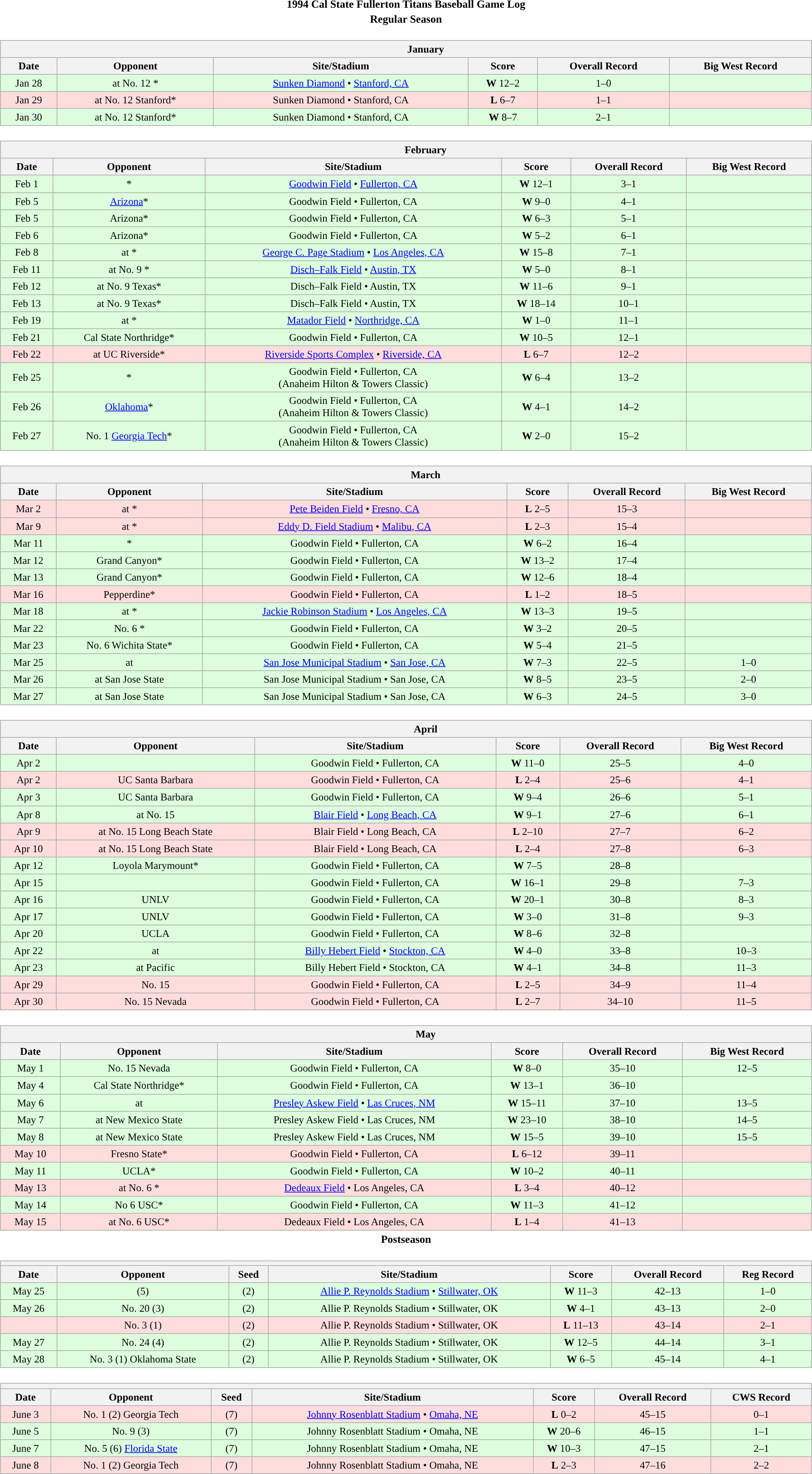<table class="toccolours" width=95% style="margin:1.5em auto; text-align:center;">
<tr>
<th colspan=2>1994 Cal State Fullerton Titans Baseball Game Log</th>
</tr>
<tr>
<th colspan=2>Regular Season</th>
</tr>
<tr valign="top">
<td><br><table class="wikitable collapsible collapsed" style="margin:auto; font-size:95%; width:100%">
<tr>
<th colspan=11 style="padding-left:4em;">January</th>
</tr>
<tr>
<th>Date</th>
<th>Opponent</th>
<th>Site/Stadium</th>
<th>Score</th>
<th>Overall Record</th>
<th>Big West Record</th>
</tr>
<tr bgcolor=ddffdd>
<td>Jan 28</td>
<td>at No. 12 *</td>
<td><a href='#'>Sunken Diamond</a> • <a href='#'>Stanford, CA</a></td>
<td><strong>W</strong> 12–2</td>
<td>1–0</td>
<td></td>
</tr>
<tr bgcolor=ffdddd>
<td>Jan 29</td>
<td>at No. 12 Stanford*</td>
<td>Sunken Diamond • Stanford, CA</td>
<td><strong>L</strong> 6–7</td>
<td>1–1</td>
<td></td>
</tr>
<tr bgcolor=ddffdd>
<td>Jan 30</td>
<td>at No. 12 Stanford*</td>
<td>Sunken Diamond • Stanford, CA</td>
<td><strong>W</strong> 8–7</td>
<td>2–1</td>
<td></td>
</tr>
</table>
</td>
</tr>
<tr>
<td><br><table class="wikitable collapsible collapsed" style="margin:auto; font-size:95%; width:100%">
<tr>
<th colspan=11 style="padding-left:4em;">February</th>
</tr>
<tr>
<th>Date</th>
<th>Opponent</th>
<th>Site/Stadium</th>
<th>Score</th>
<th>Overall Record</th>
<th>Big West Record</th>
</tr>
<tr bgcolor=ddffdd>
<td>Feb 1</td>
<td>*</td>
<td><a href='#'>Goodwin Field</a> • <a href='#'>Fullerton, CA</a></td>
<td><strong>W</strong> 12–1</td>
<td>3–1</td>
<td></td>
</tr>
<tr bgcolor=ddffdd>
<td>Feb 5</td>
<td><a href='#'>Arizona</a>*</td>
<td>Goodwin Field • Fullerton, CA</td>
<td><strong>W</strong> 9–0</td>
<td>4–1</td>
<td></td>
</tr>
<tr bgcolor=ddffdd>
<td>Feb 5</td>
<td>Arizona*</td>
<td>Goodwin Field • Fullerton, CA</td>
<td><strong>W</strong> 6–3</td>
<td>5–1</td>
<td></td>
</tr>
<tr bgcolor=ddffdd>
<td>Feb 6</td>
<td>Arizona*</td>
<td>Goodwin Field • Fullerton, CA</td>
<td><strong>W</strong> 5–2</td>
<td>6–1</td>
<td></td>
</tr>
<tr bgcolor=ddffdd>
<td>Feb 8</td>
<td>at *</td>
<td><a href='#'>George C. Page Stadium</a> • <a href='#'>Los Angeles, CA</a></td>
<td><strong>W</strong> 15–8</td>
<td>7–1</td>
<td></td>
</tr>
<tr bgcolor=ddffdd>
<td>Feb 11</td>
<td>at No. 9 *</td>
<td><a href='#'>Disch–Falk Field</a> • <a href='#'>Austin, TX</a></td>
<td><strong>W</strong> 5–0</td>
<td>8–1</td>
<td></td>
</tr>
<tr bgcolor=ddffdd>
<td>Feb 12</td>
<td>at No. 9 Texas*</td>
<td>Disch–Falk Field • Austin, TX</td>
<td><strong>W</strong> 11–6</td>
<td>9–1</td>
<td></td>
</tr>
<tr bgcolor=ddffdd>
<td>Feb 13</td>
<td>at No. 9 Texas*</td>
<td>Disch–Falk Field • Austin, TX</td>
<td><strong>W</strong> 18–14</td>
<td>10–1</td>
<td></td>
</tr>
<tr bgcolor=ddffdd>
<td>Feb 19</td>
<td>at *</td>
<td><a href='#'>Matador Field</a> • <a href='#'>Northridge, CA</a></td>
<td><strong>W</strong> 1–0</td>
<td>11–1</td>
<td></td>
</tr>
<tr bgcolor=ddffdd>
<td>Feb 21</td>
<td>Cal State Northridge*</td>
<td>Goodwin Field • Fullerton, CA</td>
<td><strong>W</strong> 10–5</td>
<td>12–1</td>
<td></td>
</tr>
<tr bgcolor=ffdddd>
<td>Feb 22</td>
<td>at UC Riverside*</td>
<td><a href='#'>Riverside Sports Complex</a> • <a href='#'>Riverside, CA</a></td>
<td><strong>L</strong> 6–7</td>
<td>12–2</td>
<td></td>
</tr>
<tr bgcolor=ddffdd>
<td>Feb 25</td>
<td>*</td>
<td>Goodwin Field • Fullerton, CA<br>(Anaheim Hilton & Towers Classic)</td>
<td><strong>W</strong> 6–4</td>
<td>13–2</td>
<td></td>
</tr>
<tr bgcolor=ddffdd>
<td>Feb 26</td>
<td><a href='#'>Oklahoma</a>*</td>
<td>Goodwin Field • Fullerton, CA<br>(Anaheim Hilton & Towers Classic)</td>
<td><strong>W</strong> 4–1</td>
<td>14–2</td>
<td></td>
</tr>
<tr bgcolor=ddffdd>
<td>Feb 27</td>
<td>No. 1 <a href='#'>Georgia Tech</a>*</td>
<td>Goodwin Field • Fullerton, CA<br>(Anaheim Hilton & Towers Classic)</td>
<td><strong>W</strong> 2–0</td>
<td>15–2</td>
<td></td>
</tr>
</table>
</td>
</tr>
<tr>
<td><br><table class="wikitable collapsible collapsed" style="margin:auto; font-size:95%; width:100%">
<tr>
<th colspan=11 style="padding-left:4em;">March</th>
</tr>
<tr>
<th>Date</th>
<th>Opponent</th>
<th>Site/Stadium</th>
<th>Score</th>
<th>Overall Record</th>
<th>Big West Record</th>
</tr>
<tr bgcolor=ffdddd>
<td>Mar 2</td>
<td>at *</td>
<td><a href='#'>Pete Beiden Field</a> • <a href='#'>Fresno, CA</a></td>
<td><strong>L</strong> 2–5</td>
<td>15–3</td>
<td></td>
</tr>
<tr bgcolor=ffdddd>
<td>Mar 9</td>
<td>at *</td>
<td><a href='#'>Eddy D. Field Stadium</a> • <a href='#'>Malibu, CA</a></td>
<td><strong>L</strong> 2–3</td>
<td>15–4</td>
<td></td>
</tr>
<tr bgcolor=ddffdd>
<td>Mar 11</td>
<td>*</td>
<td>Goodwin Field • Fullerton, CA</td>
<td><strong>W</strong> 6–2</td>
<td>16–4</td>
<td></td>
</tr>
<tr bgcolor=ddffdd>
<td>Mar 12</td>
<td>Grand Canyon*</td>
<td>Goodwin Field • Fullerton, CA</td>
<td><strong>W</strong> 13–2</td>
<td>17–4</td>
<td></td>
</tr>
<tr bgcolor=ddffdd>
<td>Mar 13</td>
<td>Grand Canyon*</td>
<td>Goodwin Field • Fullerton, CA</td>
<td><strong>W</strong> 12–6</td>
<td>18–4</td>
<td></td>
</tr>
<tr bgcolor=ffdddd>
<td>Mar 16</td>
<td>Pepperdine*</td>
<td>Goodwin Field • Fullerton, CA</td>
<td><strong>L</strong> 1–2</td>
<td>18–5</td>
<td></td>
</tr>
<tr bgcolor=ddffdd>
<td>Mar 18</td>
<td>at *</td>
<td><a href='#'>Jackie Robinson Stadium</a> • <a href='#'>Los Angeles, CA</a></td>
<td><strong>W</strong> 13–3</td>
<td>19–5</td>
<td></td>
</tr>
<tr bgcolor=ddffdd>
<td>Mar 22</td>
<td>No. 6 *</td>
<td>Goodwin Field • Fullerton, CA</td>
<td><strong>W</strong> 3–2</td>
<td>20–5</td>
<td></td>
</tr>
<tr bgcolor=ddffdd>
<td>Mar 23</td>
<td>No. 6 Wichita State*</td>
<td>Goodwin Field • Fullerton, CA</td>
<td><strong>W</strong> 5–4</td>
<td>21–5</td>
<td></td>
</tr>
<tr bgcolor=ddffdd>
<td>Mar 25</td>
<td>at </td>
<td><a href='#'>San Jose Municipal Stadium</a> • <a href='#'>San Jose, CA</a></td>
<td><strong>W</strong> 7–3</td>
<td>22–5</td>
<td>1–0</td>
</tr>
<tr bgcolor=ddffdd>
<td>Mar 26</td>
<td>at San Jose State</td>
<td>San Jose Municipal Stadium • San Jose, CA</td>
<td><strong>W</strong> 8–5</td>
<td>23–5</td>
<td>2–0</td>
</tr>
<tr bgcolor=ddffdd>
<td>Mar 27</td>
<td>at San Jose State</td>
<td>San Jose Municipal Stadium • San Jose, CA</td>
<td><strong>W</strong> 6–3</td>
<td>24–5</td>
<td>3–0</td>
</tr>
</table>
</td>
</tr>
<tr>
<td><br><table class="wikitable collapsible collapsed" style="margin:auto; font-size:95%; width:100%">
<tr>
<th colspan=11 style="padding-left:4em;">April</th>
</tr>
<tr>
<th>Date</th>
<th>Opponent</th>
<th>Site/Stadium</th>
<th>Score</th>
<th>Overall Record</th>
<th>Big West Record</th>
</tr>
<tr bgcolor=ddffdd>
<td>Apr 2</td>
<td></td>
<td>Goodwin Field • Fullerton, CA</td>
<td><strong>W</strong> 11–0</td>
<td>25–5</td>
<td>4–0</td>
</tr>
<tr bgcolor=ffdddd>
<td>Apr 2</td>
<td>UC Santa Barbara</td>
<td>Goodwin Field • Fullerton, CA</td>
<td><strong>L</strong> 2–4</td>
<td>25–6</td>
<td>4–1</td>
</tr>
<tr bgcolor=ddffdd>
<td>Apr 3</td>
<td>UC Santa Barbara</td>
<td>Goodwin Field • Fullerton, CA</td>
<td><strong>W</strong> 9–4</td>
<td>26–6</td>
<td>5–1</td>
</tr>
<tr bgcolor=ddffdd>
<td>Apr 8</td>
<td>at No. 15 </td>
<td><a href='#'>Blair Field</a> • <a href='#'>Long Beach, CA</a></td>
<td><strong>W</strong> 9–1</td>
<td>27–6</td>
<td>6–1</td>
</tr>
<tr bgcolor=ffdddd>
<td>Apr 9</td>
<td>at No. 15 Long Beach State</td>
<td>Blair Field • Long Beach, CA</td>
<td><strong>L</strong> 2–10</td>
<td>27–7</td>
<td>6–2</td>
</tr>
<tr bgcolor=ffdddd>
<td>Apr 10</td>
<td>at No. 15 Long Beach State</td>
<td>Blair Field • Long Beach, CA</td>
<td><strong>L</strong> 2–4</td>
<td>27–8</td>
<td>6–3</td>
</tr>
<tr bgcolor=ddffdd>
<td>Apr 12</td>
<td>Loyola Marymount*</td>
<td>Goodwin Field • Fullerton, CA</td>
<td><strong>W</strong> 7–5</td>
<td>28–8</td>
<td></td>
</tr>
<tr bgcolor=ddffdd>
<td>Apr 15</td>
<td></td>
<td>Goodwin Field • Fullerton, CA</td>
<td><strong>W</strong> 16–1</td>
<td>29–8</td>
<td>7–3</td>
</tr>
<tr bgcolor=ddffdd>
<td>Apr 16</td>
<td>UNLV</td>
<td>Goodwin Field • Fullerton, CA</td>
<td><strong>W</strong> 20–1</td>
<td>30–8</td>
<td>8–3</td>
</tr>
<tr bgcolor=ddffdd>
<td>Apr 17</td>
<td>UNLV</td>
<td>Goodwin Field • Fullerton, CA</td>
<td><strong>W</strong> 3–0</td>
<td>31–8</td>
<td>9–3</td>
</tr>
<tr bgcolor=ddffdd>
<td>Apr 20</td>
<td>UCLA</td>
<td>Goodwin Field • Fullerton, CA</td>
<td><strong>W</strong> 8–6</td>
<td>32–8</td>
<td></td>
</tr>
<tr bgcolor=ddffdd>
<td>Apr 22</td>
<td>at </td>
<td><a href='#'>Billy Hebert Field</a> • <a href='#'>Stockton, CA</a></td>
<td><strong>W</strong> 4–0</td>
<td>33–8</td>
<td>10–3</td>
</tr>
<tr bgcolor=ddffdd>
<td>Apr 23</td>
<td>at Pacific</td>
<td>Billy Hebert Field • Stockton, CA</td>
<td><strong>W</strong> 4–1</td>
<td>34–8</td>
<td>11–3</td>
</tr>
<tr bgcolor=ffdddd>
<td>Apr 29</td>
<td>No. 15 </td>
<td>Goodwin Field • Fullerton, CA</td>
<td><strong>L</strong> 2–5</td>
<td>34–9</td>
<td>11–4</td>
</tr>
<tr bgcolor=ffdddd>
<td>Apr 30</td>
<td>No. 15 Nevada</td>
<td>Goodwin Field • Fullerton, CA</td>
<td><strong>L</strong> 2–7</td>
<td>34–10</td>
<td>11–5</td>
</tr>
</table>
</td>
</tr>
<tr>
<td><br><table class="wikitable collapsible collapsed" style="margin:auto; font-size:95%; width:100%">
<tr>
<th colspan=11 style="padding-left:4em;">May</th>
</tr>
<tr>
<th>Date</th>
<th>Opponent</th>
<th>Site/Stadium</th>
<th>Score</th>
<th>Overall Record</th>
<th>Big West Record</th>
</tr>
<tr bgcolor=ddffdd>
<td>May 1</td>
<td>No. 15 Nevada</td>
<td>Goodwin Field • Fullerton, CA</td>
<td><strong>W</strong> 8–0</td>
<td>35–10</td>
<td>12–5</td>
</tr>
<tr bgcolor=ddffdd>
<td>May 4</td>
<td>Cal State Northridge*</td>
<td>Goodwin Field • Fullerton, CA</td>
<td><strong>W</strong> 13–1</td>
<td>36–10</td>
<td></td>
</tr>
<tr bgcolor=ddffdd>
<td>May 6</td>
<td>at </td>
<td><a href='#'>Presley Askew Field</a> • <a href='#'>Las Cruces, NM</a></td>
<td><strong>W</strong> 15–11</td>
<td>37–10</td>
<td>13–5</td>
</tr>
<tr bgcolor=ddffdd>
<td>May 7</td>
<td>at New Mexico State</td>
<td>Presley Askew Field • Las Cruces, NM</td>
<td><strong>W</strong> 23–10</td>
<td>38–10</td>
<td>14–5</td>
</tr>
<tr bgcolor=ddffdd>
<td>May 8</td>
<td>at New Mexico State</td>
<td>Presley Askew Field • Las Cruces, NM</td>
<td><strong>W</strong> 15–5</td>
<td>39–10</td>
<td>15–5</td>
</tr>
<tr bgcolor=ffdddd>
<td>May 10</td>
<td>Fresno State*</td>
<td>Goodwin Field • Fullerton, CA</td>
<td><strong>L</strong> 6–12</td>
<td>39–11</td>
<td></td>
</tr>
<tr bgcolor=ddffdd>
<td>May 11</td>
<td>UCLA*</td>
<td>Goodwin Field • Fullerton, CA</td>
<td><strong>W</strong> 10–2</td>
<td>40–11</td>
<td></td>
</tr>
<tr bgcolor=ffdddd>
<td>May 13</td>
<td>at No. 6 *</td>
<td><a href='#'>Dedeaux Field</a> • Los Angeles, CA</td>
<td><strong>L</strong> 3–4</td>
<td>40–12</td>
<td></td>
</tr>
<tr bgcolor=ddffdd>
<td>May 14</td>
<td>No 6 USC*</td>
<td>Goodwin Field • Fullerton, CA</td>
<td><strong>W</strong> 11–3</td>
<td>41–12</td>
<td></td>
</tr>
<tr bgcolor=ffdddd>
<td>May 15</td>
<td>at No. 6 USC*</td>
<td>Dedeaux Field • Los Angeles, CA</td>
<td><strong>L</strong> 1–4</td>
<td>41–13</td>
<td></td>
</tr>
</table>
</td>
</tr>
<tr>
<th colspan=2>Postseason</th>
</tr>
<tr valign="top">
<td><br><table class="wikitable collapsible collapsed" style="margin:auto; font-size:95%; width:100%">
<tr>
<th colspan=11 style="padding-left:4em;"></th>
</tr>
<tr>
<th>Date</th>
<th>Opponent</th>
<th>Seed</th>
<th>Site/Stadium</th>
<th>Score</th>
<th>Overall Record</th>
<th>Reg Record</th>
</tr>
<tr bgcolor=ddffdd>
<td>May 25</td>
<td>(5) </td>
<td>(2)</td>
<td><a href='#'>Allie P. Reynolds Stadium</a> • <a href='#'>Stillwater, OK</a></td>
<td><strong>W</strong> 11–3</td>
<td>42–13</td>
<td>1–0</td>
</tr>
<tr bgcolor=ddffdd>
<td>May 26</td>
<td>No. 20 (3) </td>
<td>(2)</td>
<td>Allie P. Reynolds Stadium • Stillwater, OK</td>
<td><strong>W</strong> 4–1</td>
<td>43–13</td>
<td>2–0</td>
</tr>
<tr bgcolor=ffdddd>
<td></td>
<td>No. 3 (1) </td>
<td>(2)</td>
<td>Allie P. Reynolds Stadium • Stillwater, OK</td>
<td><strong>L</strong> 11–13</td>
<td>43–14</td>
<td>2–1</td>
</tr>
<tr bgcolor=ddffdd>
<td>May 27</td>
<td>No. 24 (4) </td>
<td>(2)</td>
<td>Allie P. Reynolds Stadium • Stillwater, OK</td>
<td><strong>W</strong> 12–5</td>
<td>44–14</td>
<td>3–1</td>
</tr>
<tr bgcolor=ddffdd>
<td>May 28</td>
<td>No. 3 (1) Oklahoma State</td>
<td>(2)</td>
<td>Allie P. Reynolds Stadium • Stillwater, OK</td>
<td><strong>W</strong> 6–5</td>
<td>45–14</td>
<td>4–1</td>
</tr>
</table>
</td>
</tr>
<tr valign="top">
<td><br><table class="wikitable collapsible collapsed" style="margin:auto; font-size:95%; width:100%">
<tr>
<th colspan=11 style="padding-left:4em; "></th>
</tr>
<tr>
<th>Date</th>
<th>Opponent</th>
<th>Seed</th>
<th>Site/Stadium</th>
<th>Score</th>
<th>Overall Record</th>
<th>CWS Record</th>
</tr>
<tr bgcolor=ffdddd>
<td>June 3</td>
<td>No. 1 (2) Georgia Tech</td>
<td>(7)</td>
<td><a href='#'>Johnny Rosenblatt Stadium</a> • <a href='#'>Omaha, NE</a></td>
<td><strong>L</strong> 0–2</td>
<td>45–15</td>
<td>0–1</td>
</tr>
<tr bgcolor=ddffdd>
<td>June 5</td>
<td>No. 9 (3) </td>
<td>(7)</td>
<td>Johnny Rosenblatt Stadium • Omaha, NE</td>
<td><strong>W</strong> 20–6</td>
<td>46–15</td>
<td>1–1</td>
</tr>
<tr bgcolor=ddffdd>
<td>June 7</td>
<td>No. 5 (6) <a href='#'>Florida State</a></td>
<td>(7)</td>
<td>Johnny Rosenblatt Stadium • Omaha, NE</td>
<td><strong>W</strong> 10–3</td>
<td>47–15</td>
<td>2–1</td>
</tr>
<tr bgcolor=ffdddd>
<td>June 8</td>
<td>No. 1 (2) Georgia Tech</td>
<td>(7)</td>
<td>Johnny Rosenblatt Stadium • Omaha, NE</td>
<td><strong>L</strong> 2–3</td>
<td>47–16</td>
<td>2–2</td>
</tr>
</table>
</td>
</tr>
</table>
